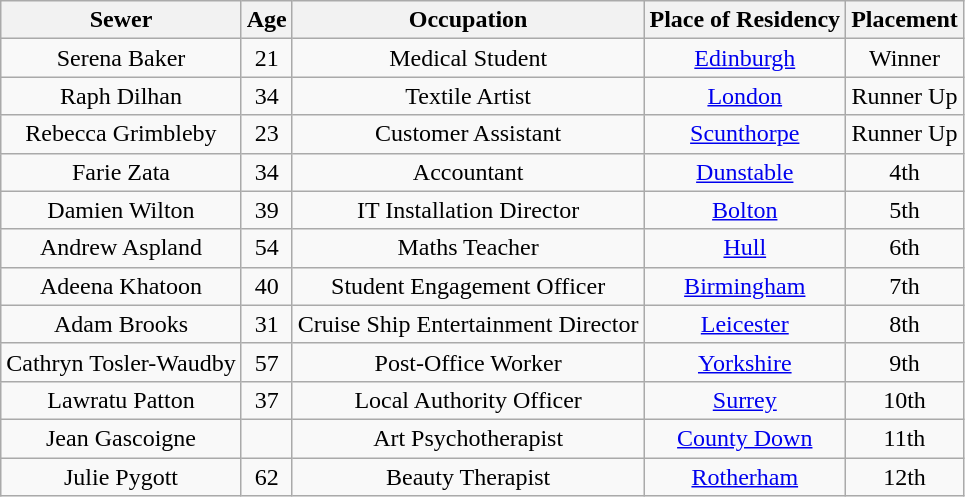<table class="wikitable sortable" border="2" style="text-align:center">
<tr>
<th>Sewer</th>
<th>Age</th>
<th>Occupation</th>
<th>Place of Residency</th>
<th>Placement</th>
</tr>
<tr>
<td>Serena Baker</td>
<td>21</td>
<td>Medical Student</td>
<td><a href='#'>Edinburgh</a></td>
<td>Winner</td>
</tr>
<tr>
<td>Raph Dilhan</td>
<td>34</td>
<td>Textile Artist</td>
<td><a href='#'>London</a></td>
<td>Runner Up</td>
</tr>
<tr>
<td>Rebecca Grimbleby</td>
<td>23</td>
<td>Customer Assistant</td>
<td><a href='#'>Scunthorpe</a></td>
<td>Runner Up</td>
</tr>
<tr>
<td>Farie Zata</td>
<td>34</td>
<td>Accountant</td>
<td><a href='#'>Dunstable</a></td>
<td>4th</td>
</tr>
<tr>
<td>Damien Wilton</td>
<td>39</td>
<td>IT Installation Director</td>
<td><a href='#'>Bolton</a></td>
<td>5th</td>
</tr>
<tr>
<td>Andrew Aspland</td>
<td>54</td>
<td>Maths Teacher</td>
<td><a href='#'>Hull</a></td>
<td>6th</td>
</tr>
<tr>
<td>Adeena Khatoon</td>
<td>40</td>
<td>Student Engagement Officer</td>
<td><a href='#'>Birmingham</a></td>
<td>7th</td>
</tr>
<tr>
<td>Adam Brooks</td>
<td>31</td>
<td>Cruise Ship Entertainment Director</td>
<td><a href='#'>Leicester</a></td>
<td>8th</td>
</tr>
<tr>
<td>Cathryn Tosler-Waudby</td>
<td>57</td>
<td>Post-Office Worker</td>
<td><a href='#'>Yorkshire</a></td>
<td>9th</td>
</tr>
<tr>
<td>Lawratu Patton</td>
<td>37</td>
<td>Local Authority Officer</td>
<td><a href='#'>Surrey</a></td>
<td>10th</td>
</tr>
<tr>
<td>Jean Gascoigne</td>
<td></td>
<td>Art Psychotherapist</td>
<td><a href='#'>County Down</a></td>
<td>11th</td>
</tr>
<tr>
<td>Julie Pygott</td>
<td>62</td>
<td>Beauty Therapist</td>
<td><a href='#'>Rotherham</a></td>
<td>12th</td>
</tr>
</table>
